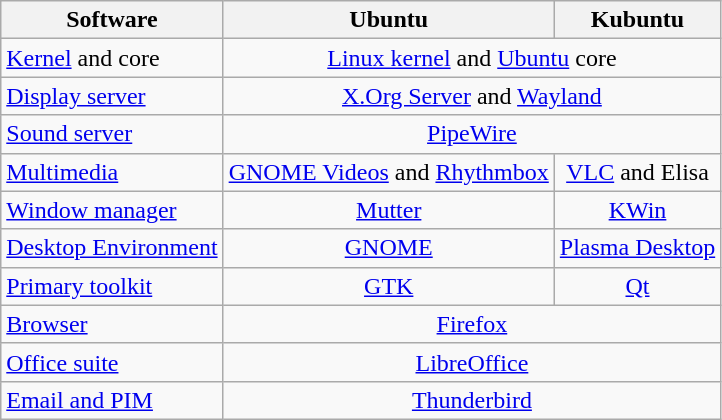<table class=wikitable>
<tr>
<th>Software</th>
<th>Ubuntu</th>
<th>Kubuntu</th>
</tr>
<tr>
<td><a href='#'>Kernel</a> and core</td>
<td colspan=2 style=text-align:center><a href='#'>Linux kernel</a> and <a href='#'>Ubuntu</a> core</td>
</tr>
<tr>
<td><a href='#'>Display server</a></td>
<td colspan=2 style=text-align:center><a href='#'>X.Org Server</a> and <a href='#'>Wayland</a></td>
</tr>
<tr>
<td><a href='#'>Sound server</a></td>
<td colspan=2 style=text-align:center><a href='#'>PipeWire</a></td>
</tr>
<tr>
<td><a href='#'>Multimedia</a></td>
<td style=text-align:center><a href='#'>GNOME Videos</a> and <a href='#'>Rhythmbox</a></td>
<td style=text-align:center><a href='#'>VLC</a> and Elisa</td>
</tr>
<tr>
<td><a href='#'>Window manager</a></td>
<td style=text-align:center><a href='#'>Mutter</a></td>
<td style=text-align:center><a href='#'>KWin</a></td>
</tr>
<tr>
<td><a href='#'>Desktop Environment</a></td>
<td style=text-align:center><a href='#'>GNOME</a></td>
<td style=text-align:center><a href='#'>Plasma Desktop</a></td>
</tr>
<tr>
<td><a href='#'>Primary toolkit</a></td>
<td style=text-align:center><a href='#'>GTK</a></td>
<td style=text-align:center><a href='#'>Qt</a></td>
</tr>
<tr>
<td><a href='#'>Browser</a></td>
<td colspan=2 style=text-align:center><a href='#'>Firefox</a></td>
</tr>
<tr>
<td><a href='#'>Office suite</a></td>
<td colspan=2 style=text-align:center><a href='#'>LibreOffice</a></td>
</tr>
<tr>
<td><a href='#'>Email and PIM</a></td>
<td colspan=2 style=text-align:center><a href='#'>Thunderbird</a></td>
</tr>
</table>
